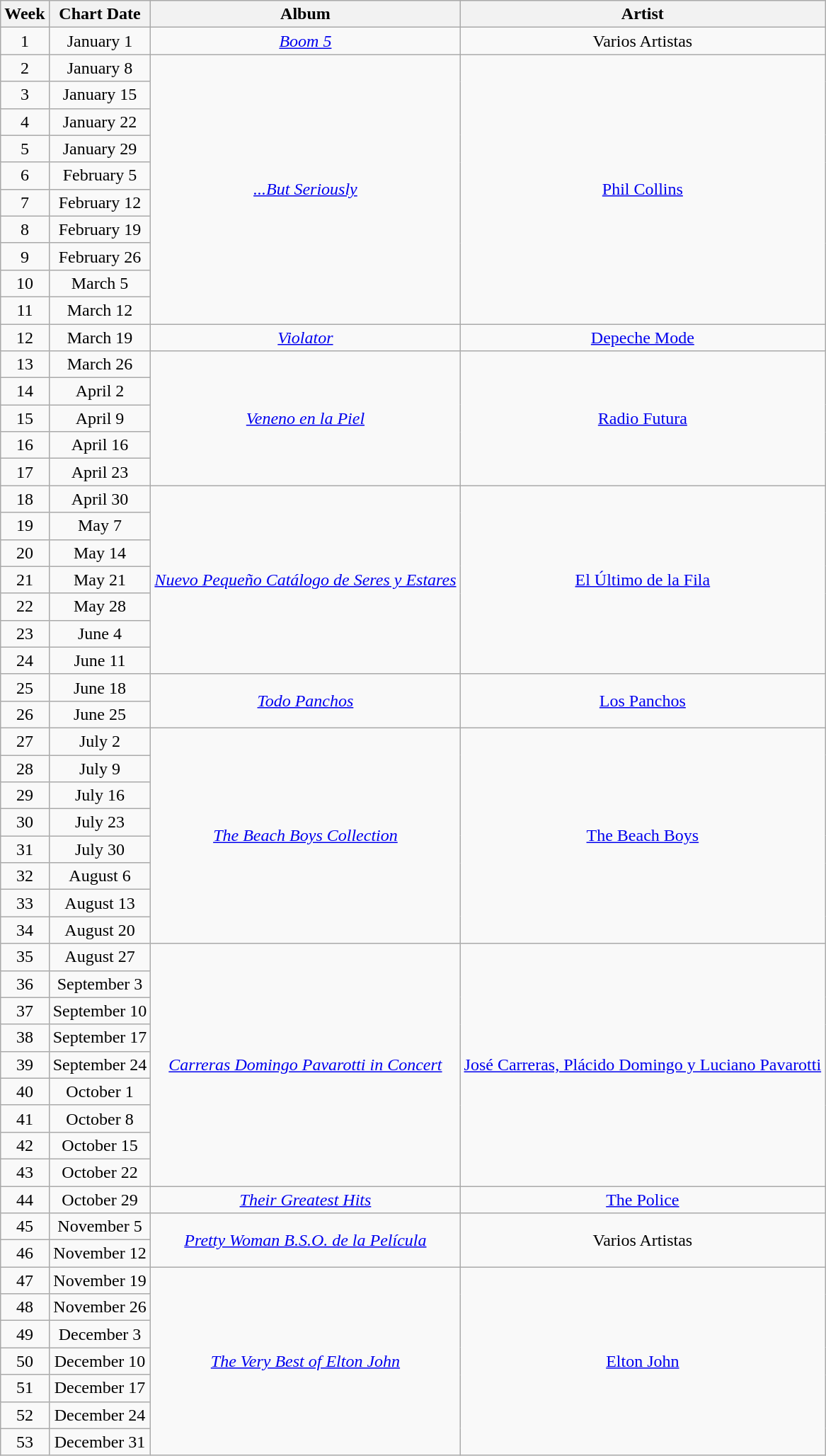<table class="wikitable" style="text-align: center">
<tr>
<th>Week</th>
<th>Chart Date</th>
<th>Album</th>
<th>Artist</th>
</tr>
<tr>
<td>1</td>
<td>January 1</td>
<td><em><a href='#'>Boom 5</a></em></td>
<td>Varios Artistas</td>
</tr>
<tr>
<td>2</td>
<td>January 8</td>
<td rowspan="10"><em><a href='#'>...But Seriously</a></em></td>
<td rowspan="10"><a href='#'>Phil Collins</a></td>
</tr>
<tr>
<td>3</td>
<td>January 15</td>
</tr>
<tr>
<td>4</td>
<td>January 22</td>
</tr>
<tr>
<td>5</td>
<td>January 29</td>
</tr>
<tr>
<td>6</td>
<td>February 5</td>
</tr>
<tr>
<td>7</td>
<td>February 12</td>
</tr>
<tr>
<td>8</td>
<td>February 19</td>
</tr>
<tr>
<td>9</td>
<td>February 26</td>
</tr>
<tr>
<td>10</td>
<td>March 5</td>
</tr>
<tr>
<td>11</td>
<td>March 12</td>
</tr>
<tr>
<td>12</td>
<td>March 19</td>
<td><em><a href='#'>Violator</a></em></td>
<td><a href='#'>Depeche Mode</a></td>
</tr>
<tr>
<td>13</td>
<td>March 26</td>
<td rowspan="5"><em><a href='#'>Veneno en la Piel</a></em></td>
<td rowspan="5"><a href='#'>Radio Futura</a></td>
</tr>
<tr>
<td>14</td>
<td>April 2</td>
</tr>
<tr>
<td>15</td>
<td>April 9</td>
</tr>
<tr>
<td>16</td>
<td>April 16</td>
</tr>
<tr>
<td>17</td>
<td>April 23</td>
</tr>
<tr>
<td>18</td>
<td>April 30</td>
<td rowspan="7"><em><a href='#'>Nuevo Pequeño Catálogo de Seres y Estares</a></em></td>
<td rowspan="7"><a href='#'>El Último de la Fila</a></td>
</tr>
<tr>
<td>19</td>
<td>May 7</td>
</tr>
<tr>
<td>20</td>
<td>May 14</td>
</tr>
<tr>
<td>21</td>
<td>May 21</td>
</tr>
<tr>
<td>22</td>
<td>May 28</td>
</tr>
<tr>
<td>23</td>
<td>June 4</td>
</tr>
<tr>
<td>24</td>
<td>June 11</td>
</tr>
<tr>
<td>25</td>
<td>June 18</td>
<td rowspan="2"><em><a href='#'>Todo Panchos</a></em></td>
<td rowspan="2"><a href='#'>Los Panchos</a></td>
</tr>
<tr>
<td>26</td>
<td>June 25</td>
</tr>
<tr>
<td>27</td>
<td>July 2</td>
<td rowspan="8"><em><a href='#'>The Beach Boys Collection</a></em></td>
<td rowspan="8"><a href='#'>The Beach Boys</a></td>
</tr>
<tr>
<td>28</td>
<td>July 9</td>
</tr>
<tr>
<td>29</td>
<td>July 16</td>
</tr>
<tr>
<td>30</td>
<td>July 23</td>
</tr>
<tr>
<td>31</td>
<td>July 30</td>
</tr>
<tr>
<td>32</td>
<td>August 6</td>
</tr>
<tr>
<td>33</td>
<td>August 13</td>
</tr>
<tr>
<td>34</td>
<td>August 20</td>
</tr>
<tr>
<td>35</td>
<td>August 27</td>
<td rowspan="9"><em><a href='#'>Carreras Domingo Pavarotti in Concert</a></em></td>
<td rowspan="9"><a href='#'>José Carreras, Plácido Domingo y Luciano Pavarotti</a></td>
</tr>
<tr>
<td>36</td>
<td>September 3</td>
</tr>
<tr>
<td>37</td>
<td>September 10</td>
</tr>
<tr>
<td>38</td>
<td>September 17</td>
</tr>
<tr>
<td>39</td>
<td>September 24</td>
</tr>
<tr>
<td>40</td>
<td>October 1</td>
</tr>
<tr>
<td>41</td>
<td>October 8</td>
</tr>
<tr>
<td>42</td>
<td>October 15</td>
</tr>
<tr>
<td>43</td>
<td>October 22</td>
</tr>
<tr>
<td>44</td>
<td>October 29</td>
<td><em><a href='#'>Their Greatest Hits</a></em></td>
<td><a href='#'>The Police</a></td>
</tr>
<tr>
<td>45</td>
<td>November 5</td>
<td rowspan="2"><em><a href='#'>Pretty Woman B.S.O. de la Película</a></em></td>
<td rowspan="2">Varios Artistas</td>
</tr>
<tr>
<td>46</td>
<td>November 12</td>
</tr>
<tr>
<td>47</td>
<td>November 19</td>
<td rowspan="7"><em><a href='#'>The Very Best of Elton John</a></em></td>
<td rowspan="7"><a href='#'>Elton John</a></td>
</tr>
<tr>
<td>48</td>
<td>November 26</td>
</tr>
<tr>
<td>49</td>
<td>December 3</td>
</tr>
<tr>
<td>50</td>
<td>December 10</td>
</tr>
<tr>
<td>51</td>
<td>December 17</td>
</tr>
<tr>
<td>52</td>
<td>December 24</td>
</tr>
<tr>
<td>53</td>
<td>December 31</td>
</tr>
</table>
